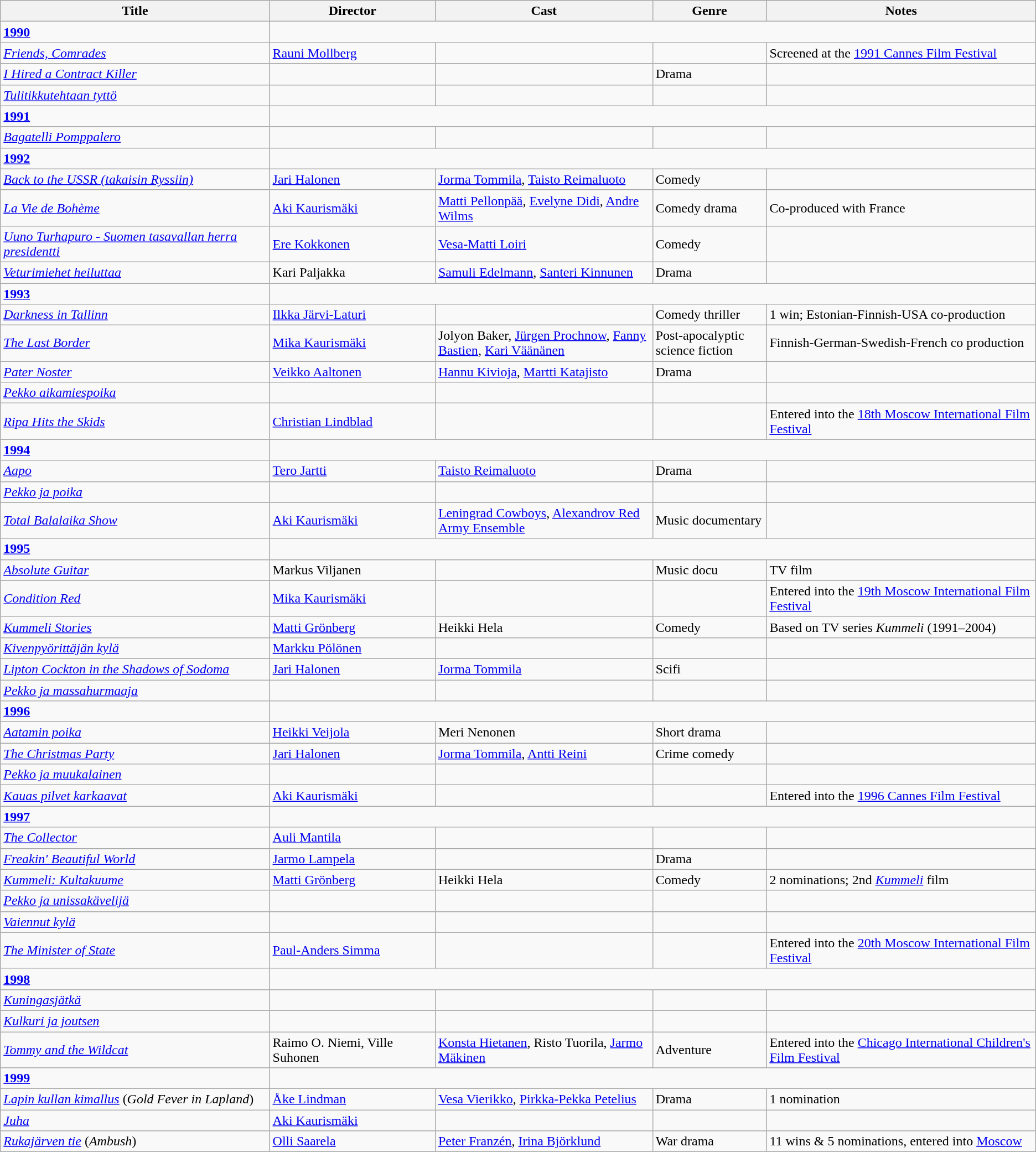<table class="wikitable">
<tr>
<th width=26%>Title</th>
<th width=16%>Director</th>
<th width=21%>Cast</th>
<th width=11%>Genre</th>
<th width=26%>Notes</th>
</tr>
<tr>
<td><strong><a href='#'>1990</a></strong></td>
</tr>
<tr>
<td><em><a href='#'>Friends, Comrades</a></em></td>
<td><a href='#'>Rauni Mollberg</a></td>
<td></td>
<td></td>
<td>Screened at the <a href='#'>1991 Cannes Film Festival</a></td>
</tr>
<tr>
<td><em><a href='#'>I Hired a Contract Killer</a></em></td>
<td></td>
<td></td>
<td>Drama</td>
<td></td>
</tr>
<tr>
<td><em><a href='#'>Tulitikkutehtaan tyttö</a> </em></td>
<td></td>
<td></td>
<td></td>
<td></td>
</tr>
<tr>
<td><strong><a href='#'>1991</a></strong></td>
</tr>
<tr>
<td><em><a href='#'>Bagatelli Pomppalero</a></em></td>
<td></td>
<td></td>
<td></td>
<td></td>
</tr>
<tr>
<td><strong><a href='#'>1992</a></strong></td>
</tr>
<tr>
<td><em><a href='#'>Back to the USSR (takaisin Ryssiin)</a></em></td>
<td><a href='#'>Jari Halonen</a></td>
<td><a href='#'>Jorma Tommila</a>, <a href='#'>Taisto Reimaluoto</a></td>
<td>Comedy</td>
<td></td>
</tr>
<tr>
<td><em><a href='#'>La Vie de Bohème</a></em></td>
<td><a href='#'>Aki Kaurismäki</a></td>
<td><a href='#'>Matti Pellonpää</a>, <a href='#'>Evelyne Didi</a>, <a href='#'>Andre Wilms</a></td>
<td>Comedy drama</td>
<td>Co-produced with France</td>
</tr>
<tr>
<td><em><a href='#'>Uuno Turhapuro - Suomen tasavallan herra presidentti</a></em></td>
<td><a href='#'>Ere Kokkonen</a></td>
<td><a href='#'>Vesa-Matti Loiri</a></td>
<td>Comedy</td>
<td></td>
</tr>
<tr>
<td><em><a href='#'>Veturimiehet heiluttaa</a></em></td>
<td>Kari Paljakka</td>
<td><a href='#'>Samuli Edelmann</a>, <a href='#'>Santeri Kinnunen</a></td>
<td>Drama</td>
<td></td>
</tr>
<tr>
<td><strong><a href='#'>1993</a></strong></td>
</tr>
<tr>
<td><em><a href='#'>Darkness in Tallinn</a></em></td>
<td><a href='#'>Ilkka Järvi-Laturi</a></td>
<td></td>
<td>Comedy thriller</td>
<td>1 win; Estonian-Finnish-USA co-production</td>
</tr>
<tr>
<td><em><a href='#'>The Last Border</a></em></td>
<td><a href='#'>Mika Kaurismäki</a></td>
<td>Jolyon Baker, <a href='#'>Jürgen Prochnow</a>, <a href='#'>Fanny Bastien</a>, <a href='#'>Kari Väänänen</a></td>
<td>Post-apocalyptic science fiction</td>
<td>Finnish-German-Swedish-French co production</td>
</tr>
<tr>
<td><em><a href='#'>Pater Noster</a></em></td>
<td><a href='#'>Veikko Aaltonen</a></td>
<td><a href='#'>Hannu Kivioja</a>, <a href='#'>Martti Katajisto</a></td>
<td>Drama</td>
<td></td>
</tr>
<tr>
<td><em><a href='#'>Pekko aikamiespoika</a></em></td>
<td></td>
<td></td>
<td></td>
<td></td>
</tr>
<tr>
<td><em><a href='#'>Ripa Hits the Skids</a></em></td>
<td><a href='#'>Christian Lindblad</a></td>
<td></td>
<td></td>
<td>Entered into the <a href='#'>18th Moscow International Film Festival</a></td>
</tr>
<tr>
<td><strong><a href='#'>1994</a></strong></td>
</tr>
<tr>
<td><em><a href='#'>Aapo</a></em></td>
<td><a href='#'>Tero Jartti</a></td>
<td><a href='#'>Taisto Reimaluoto</a></td>
<td>Drama</td>
<td></td>
</tr>
<tr>
<td><em><a href='#'>Pekko ja poika</a> </em></td>
<td></td>
<td></td>
<td></td>
<td></td>
</tr>
<tr>
<td><em><a href='#'>Total Balalaika Show</a></em></td>
<td><a href='#'>Aki Kaurismäki</a></td>
<td><a href='#'>Leningrad Cowboys</a>, <a href='#'>Alexandrov Red Army Ensemble</a></td>
<td>Music documentary</td>
<td></td>
</tr>
<tr>
<td><strong><a href='#'>1995</a></strong></td>
</tr>
<tr>
<td><em><a href='#'>Absolute Guitar</a></em></td>
<td>Markus Viljanen</td>
<td></td>
<td>Music docu</td>
<td>TV film</td>
</tr>
<tr>
<td><em><a href='#'>Condition Red</a></em></td>
<td><a href='#'>Mika Kaurismäki</a></td>
<td></td>
<td></td>
<td>Entered into the <a href='#'>19th Moscow International Film Festival</a></td>
</tr>
<tr>
<td><em><a href='#'>Kummeli Stories</a></em></td>
<td><a href='#'>Matti Grönberg</a></td>
<td>Heikki Hela</td>
<td>Comedy</td>
<td>Based on TV series <em>Kummeli</em> (1991–2004)</td>
</tr>
<tr>
<td><em><a href='#'>Kivenpyörittäjän kylä</a></em></td>
<td><a href='#'>Markku Pölönen</a></td>
<td></td>
<td></td>
<td></td>
</tr>
<tr>
<td><em><a href='#'>Lipton Cockton in the Shadows of Sodoma</a></em></td>
<td><a href='#'>Jari Halonen</a></td>
<td><a href='#'>Jorma Tommila</a></td>
<td>Scifi</td>
<td></td>
</tr>
<tr>
<td><em><a href='#'>Pekko ja massahurmaaja</a></em></td>
<td></td>
<td></td>
<td></td>
<td></td>
</tr>
<tr>
<td><strong><a href='#'>1996</a></strong></td>
</tr>
<tr>
<td><em><a href='#'>Aatamin poika</a></em></td>
<td><a href='#'>Heikki Veijola</a></td>
<td>Meri Nenonen</td>
<td>Short drama</td>
<td></td>
</tr>
<tr>
<td><em><a href='#'>The Christmas Party</a></em></td>
<td><a href='#'>Jari Halonen</a></td>
<td><a href='#'>Jorma Tommila</a>, <a href='#'>Antti Reini</a></td>
<td>Crime comedy</td>
<td></td>
</tr>
<tr>
<td><em><a href='#'>Pekko ja muukalainen</a></em></td>
<td></td>
<td></td>
<td></td>
<td></td>
</tr>
<tr>
<td><em><a href='#'>Kauas pilvet karkaavat</a></em></td>
<td><a href='#'>Aki Kaurismäki</a></td>
<td></td>
<td></td>
<td>Entered into the <a href='#'>1996 Cannes Film Festival</a></td>
</tr>
<tr>
<td><strong><a href='#'>1997</a></strong></td>
</tr>
<tr>
<td><em><a href='#'>The Collector</a></em></td>
<td><a href='#'>Auli Mantila</a></td>
<td></td>
<td></td>
<td></td>
</tr>
<tr>
<td><em><a href='#'>Freakin' Beautiful World</a></em></td>
<td><a href='#'>Jarmo Lampela</a></td>
<td></td>
<td>Drama</td>
<td></td>
</tr>
<tr>
<td><em><a href='#'>Kummeli: Kultakuume</a></em></td>
<td><a href='#'>Matti Grönberg</a></td>
<td>Heikki Hela</td>
<td>Comedy</td>
<td>2 nominations; 2nd <em><a href='#'>Kummeli</a></em> film</td>
</tr>
<tr>
<td><em><a href='#'>Pekko ja unissakävelijä</a></em></td>
<td></td>
<td></td>
<td></td>
<td></td>
</tr>
<tr>
<td><em><a href='#'>Vaiennut kylä</a></em></td>
<td></td>
<td></td>
<td></td>
<td></td>
</tr>
<tr>
<td><em><a href='#'>The Minister of State</a></em></td>
<td><a href='#'>Paul-Anders Simma</a></td>
<td></td>
<td></td>
<td>Entered into the <a href='#'>20th Moscow International Film Festival</a></td>
</tr>
<tr>
<td><strong><a href='#'>1998</a></strong></td>
</tr>
<tr>
<td><em><a href='#'>Kuningasjätkä</a> </em></td>
<td></td>
<td></td>
<td></td>
<td></td>
</tr>
<tr>
<td><em><a href='#'>Kulkuri ja joutsen</a></em></td>
<td></td>
<td></td>
<td></td>
<td></td>
</tr>
<tr>
<td><em><a href='#'>Tommy and the Wildcat</a></em></td>
<td>Raimo O. Niemi, Ville Suhonen</td>
<td><a href='#'>Konsta Hietanen</a>, Risto Tuorila, <a href='#'>Jarmo Mäkinen</a></td>
<td>Adventure</td>
<td>Entered into the <a href='#'>Chicago International Children's Film Festival</a></td>
</tr>
<tr>
<td><strong><a href='#'>1999</a></strong></td>
</tr>
<tr>
<td><em><a href='#'>Lapin kullan kimallus</a></em> (<em>Gold Fever in Lapland</em>)</td>
<td><a href='#'>Åke Lindman</a></td>
<td><a href='#'>Vesa Vierikko</a>, <a href='#'>Pirkka-Pekka Petelius</a></td>
<td>Drama</td>
<td>1 nomination</td>
</tr>
<tr>
<td><em><a href='#'>Juha</a></em></td>
<td><a href='#'>Aki Kaurismäki</a></td>
<td></td>
<td></td>
<td></td>
</tr>
<tr>
<td><em><a href='#'>Rukajärven tie</a></em> (<em>Ambush</em>)</td>
<td><a href='#'>Olli Saarela</a></td>
<td><a href='#'>Peter Franzén</a>, <a href='#'>Irina Björklund</a></td>
<td>War drama</td>
<td>11 wins & 5 nominations, entered into <a href='#'>Moscow</a></td>
</tr>
</table>
